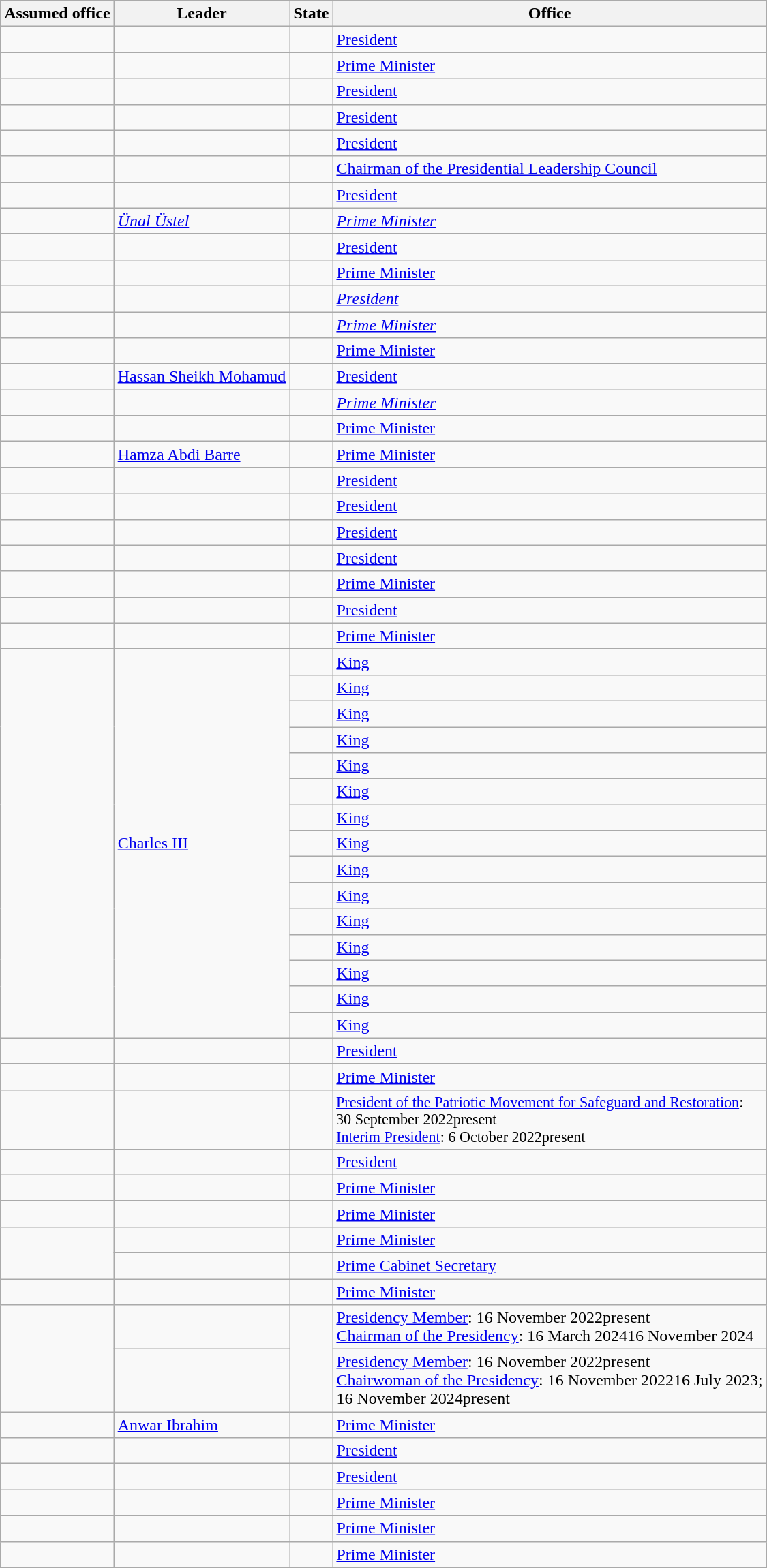<table class="wikitable sortable">
<tr>
<th>Assumed office</th>
<th>Leader</th>
<th>State</th>
<th class=unsortable>Office</th>
</tr>
<tr>
<td></td>
<td></td>
<td></td>
<td><a href='#'>President</a></td>
</tr>
<tr>
<td></td>
<td></td>
<td></td>
<td><a href='#'>Prime Minister</a></td>
</tr>
<tr>
<td></td>
<td></td>
<td></td>
<td><a href='#'>President</a></td>
</tr>
<tr>
<td></td>
<td></td>
<td></td>
<td><a href='#'>President</a></td>
</tr>
<tr>
<td></td>
<td></td>
<td></td>
<td><a href='#'>President</a></td>
</tr>
<tr>
<td></td>
<td></td>
<td></td>
<td><a href='#'>Chairman of the Presidential Leadership Council</a></td>
</tr>
<tr>
<td></td>
<td></td>
<td></td>
<td><a href='#'>President</a></td>
</tr>
<tr>
<td></td>
<td data-sort-value=Üstel><em><a href='#'>Ünal Üstel</a></em></td>
<td data-sort-value=Cyprus><em></em></td>
<td><em><a href='#'>Prime Minister</a></em></td>
</tr>
<tr>
<td></td>
<td></td>
<td></td>
<td><a href='#'>President</a></td>
</tr>
<tr>
<td></td>
<td></td>
<td></td>
<td><a href='#'>Prime Minister</a></td>
</tr>
<tr>
<td></td>
<td><em></em></td>
<td><em></em></td>
<td><em><a href='#'>President</a></em></td>
</tr>
<tr>
<td></td>
<td><em></em></td>
<td><em></em></td>
<td><em><a href='#'>Prime Minister</a></em></td>
</tr>
<tr>
<td></td>
<td></td>
<td></td>
<td><a href='#'>Prime Minister</a></td>
</tr>
<tr>
<td></td>
<td><a href='#'>Hassan Sheikh Mohamud</a></td>
<td></td>
<td><a href='#'>President</a></td>
</tr>
<tr>
<td></td>
<td><em></em></td>
<td><em></em></td>
<td><em><a href='#'>Prime Minister</a></em></td>
</tr>
<tr>
<td></td>
<td></td>
<td></td>
<td><a href='#'>Prime Minister</a></td>
</tr>
<tr>
<td></td>
<td><a href='#'>Hamza Abdi Barre</a></td>
<td></td>
<td><a href='#'>Prime Minister</a></td>
</tr>
<tr>
<td></td>
<td></td>
<td></td>
<td><a href='#'>President</a></td>
</tr>
<tr>
<td></td>
<td></td>
<td></td>
<td><a href='#'>President</a></td>
</tr>
<tr>
<td></td>
<td></td>
<td></td>
<td><a href='#'>President</a></td>
</tr>
<tr>
<td></td>
<td></td>
<td></td>
<td><a href='#'>President</a></td>
</tr>
<tr>
<td></td>
<td></td>
<td></td>
<td><a href='#'>Prime Minister</a></td>
</tr>
<tr>
<td></td>
<td></td>
<td></td>
<td><a href='#'>President</a></td>
</tr>
<tr>
<td></td>
<td></td>
<td></td>
<td><a href='#'>Prime Minister</a></td>
</tr>
<tr>
<td rowspan=15></td>
<td rowspan=15><a href='#'>Charles III</a></td>
<td></td>
<td><a href='#'>King</a></td>
</tr>
<tr>
<td></td>
<td><a href='#'>King</a></td>
</tr>
<tr>
<td data-sort-value=Bahamas></td>
<td><a href='#'>King</a></td>
</tr>
<tr>
<td></td>
<td><a href='#'>King</a></td>
</tr>
<tr>
<td></td>
<td><a href='#'>King</a></td>
</tr>
<tr>
<td></td>
<td><a href='#'>King</a></td>
</tr>
<tr>
<td></td>
<td><a href='#'>King</a></td>
</tr>
<tr>
<td></td>
<td><a href='#'>King</a></td>
</tr>
<tr>
<td></td>
<td><a href='#'>King</a></td>
</tr>
<tr>
<td></td>
<td><a href='#'>King</a></td>
</tr>
<tr>
<td></td>
<td><a href='#'>King</a></td>
</tr>
<tr>
<td></td>
<td><a href='#'>King</a></td>
</tr>
<tr>
<td></td>
<td><a href='#'>King</a></td>
</tr>
<tr>
<td></td>
<td><a href='#'>King</a></td>
</tr>
<tr>
<td></td>
<td><a href='#'>King</a></td>
</tr>
<tr>
<td></td>
<td></td>
<td></td>
<td><a href='#'>President</a></td>
</tr>
<tr>
<td></td>
<td></td>
<td></td>
<td><a href='#'>Prime Minister</a></td>
</tr>
<tr style=font-size:92%>
<td></td>
<td></td>
<td></td>
<td><a href='#'>President of the Patriotic Movement for Safeguard and Restoration</a>:<br>30 September 2022present<br><a href='#'>Interim President</a>: 6 October 2022present</td>
</tr>
<tr>
<td></td>
<td></td>
<td></td>
<td><a href='#'>President</a></td>
</tr>
<tr>
<td></td>
<td></td>
<td></td>
<td><a href='#'>Prime Minister</a></td>
</tr>
<tr>
<td></td>
<td></td>
<td></td>
<td><a href='#'>Prime Minister</a></td>
</tr>
<tr>
<td rowspan=2></td>
<td></td>
<td></td>
<td><a href='#'>Prime Minister</a></td>
</tr>
<tr>
<td></td>
<td></td>
<td><a href='#'>Prime Cabinet Secretary</a></td>
</tr>
<tr>
<td></td>
<td></td>
<td></td>
<td><a href='#'>Prime Minister</a></td>
</tr>
<tr>
<td rowspan=2></td>
<td></td>
<td rowspan=2></td>
<td><a href='#'>Presidency Member</a>: 16 November 2022present<br><a href='#'>Chairman of the Presidency</a>: 16 March 202416 November 2024</td>
</tr>
<tr>
<td></td>
<td><a href='#'>Presidency Member</a>: 16 November 2022present<br><a href='#'>Chairwoman of the Presidency</a>: 16 November 202216 July 2023;<br>16 November 2024present</td>
</tr>
<tr>
<td></td>
<td><a href='#'>Anwar Ibrahim</a></td>
<td></td>
<td><a href='#'>Prime Minister</a></td>
</tr>
<tr>
<td></td>
<td></td>
<td></td>
<td><a href='#'>President</a></td>
</tr>
<tr>
<td></td>
<td></td>
<td></td>
<td><a href='#'>President</a></td>
</tr>
<tr>
<td></td>
<td></td>
<td></td>
<td><a href='#'>Prime Minister</a></td>
</tr>
<tr>
<td></td>
<td></td>
<td></td>
<td><a href='#'>Prime Minister</a></td>
</tr>
<tr>
<td></td>
<td></td>
<td></td>
<td><a href='#'>Prime Minister</a></td>
</tr>
</table>
